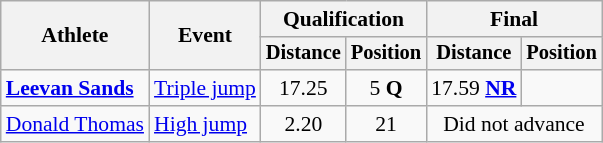<table class=wikitable style="font-size:90%">
<tr>
<th rowspan="2">Athlete</th>
<th rowspan="2">Event</th>
<th colspan="2">Qualification</th>
<th colspan="2">Final</th>
</tr>
<tr style="font-size:95%">
<th>Distance</th>
<th>Position</th>
<th>Distance</th>
<th>Position</th>
</tr>
<tr align=center>
<td align=left><strong><a href='#'>Leevan Sands</a></strong></td>
<td align=left><a href='#'>Triple jump</a></td>
<td>17.25</td>
<td>5 <strong>Q</strong></td>
<td>17.59 <strong><a href='#'>NR</a></strong></td>
<td></td>
</tr>
<tr align=center>
<td align=left><a href='#'>Donald Thomas</a></td>
<td align=left><a href='#'>High jump</a></td>
<td>2.20</td>
<td>21</td>
<td colspan=2>Did not advance</td>
</tr>
</table>
